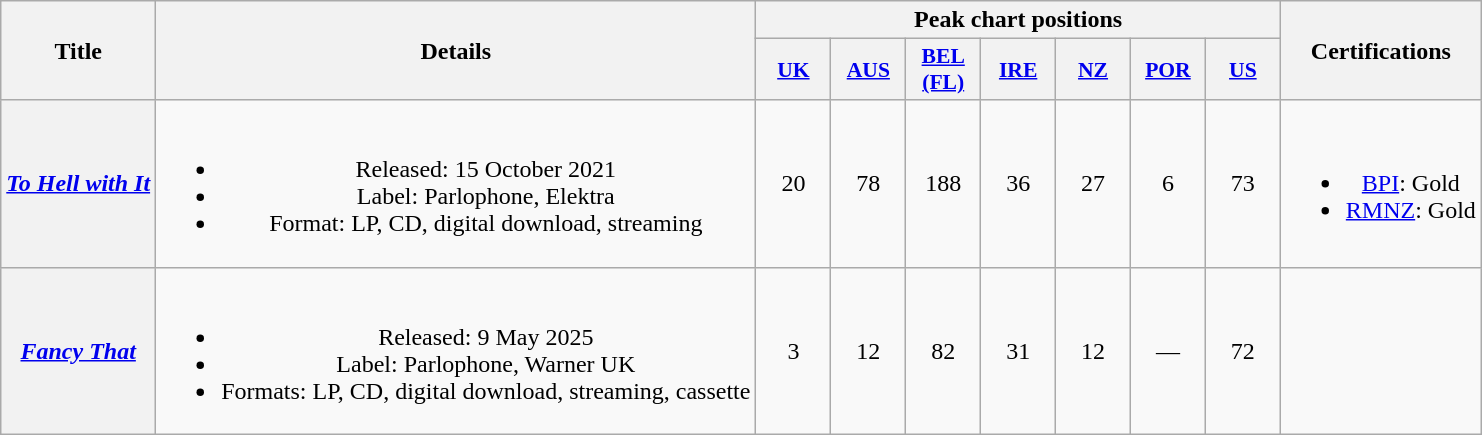<table class="wikitable plainrowheaders" style="text-align:center;">
<tr>
<th scope="col" rowspan="2">Title</th>
<th scope="col" rowspan="2">Details</th>
<th scope="col" colspan="7">Peak chart positions</th>
<th scope="col" rowspan="2">Certifications</th>
</tr>
<tr>
<th scope="col" style="width:3em;font-size:90%;"><a href='#'>UK</a><br></th>
<th scope="col" style="width:3em;font-size:90%;"><a href='#'>AUS</a><br></th>
<th scope="col" style="width:3em;font-size:90%;"><a href='#'>BEL<br>(FL)</a><br></th>
<th scope="col" style="width:3em;font-size:90%;"><a href='#'>IRE</a><br></th>
<th scope="col" style="width:3em;font-size:90%;"><a href='#'>NZ</a><br></th>
<th scope="col" style="width:3em;font-size:90%;"><a href='#'>POR</a><br></th>
<th scope="col" style="width:3em;font-size:90%;"><a href='#'>US</a><br></th>
</tr>
<tr>
<th scope="row"><em><a href='#'>To Hell with It</a></em></th>
<td><br><ul><li>Released: 15 October 2021</li><li>Label: Parlophone, Elektra</li><li>Format: LP, CD, digital download, streaming</li></ul></td>
<td>20</td>
<td>78</td>
<td>188</td>
<td>36</td>
<td>27</td>
<td>6</td>
<td>73</td>
<td><br><ul><li><a href='#'>BPI</a>: Gold</li><li><a href='#'>RMNZ</a>: Gold</li></ul></td>
</tr>
<tr>
<th scope="row"><em><a href='#'>Fancy That</a></em></th>
<td><br><ul><li>Released: 9 May 2025</li><li>Label: Parlophone, Warner UK</li><li>Formats: LP, CD, digital download, streaming, cassette</li></ul></td>
<td>3</td>
<td>12<br></td>
<td>82</td>
<td>31<br></td>
<td>12<br></td>
<td>—</td>
<td>72</td>
<td></td>
</tr>
</table>
